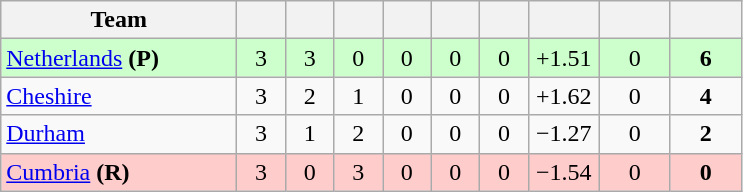<table class="wikitable" style="text-align:center">
<tr>
<th width="150">Team</th>
<th width="25"></th>
<th width="25"></th>
<th width="25"></th>
<th width="25"></th>
<th width="25"></th>
<th width="25"></th>
<th width="40"></th>
<th width="40"></th>
<th width="40"></th>
</tr>
<tr style="background:#cfc">
<td style="text-align:left"><a href='#'>Netherlands</a> <strong>(P)</strong></td>
<td>3</td>
<td>3</td>
<td>0</td>
<td>0</td>
<td>0</td>
<td>0</td>
<td>+1.51</td>
<td>0</td>
<td><strong>6</strong></td>
</tr>
<tr>
<td style="text-align:left"><a href='#'>Cheshire</a></td>
<td>3</td>
<td>2</td>
<td>1</td>
<td>0</td>
<td>0</td>
<td>0</td>
<td>+1.62</td>
<td>0</td>
<td><strong>4</strong></td>
</tr>
<tr>
<td style="text-align:left"><a href='#'>Durham</a></td>
<td>3</td>
<td>1</td>
<td>2</td>
<td>0</td>
<td>0</td>
<td>0</td>
<td>−1.27</td>
<td>0</td>
<td><strong>2</strong></td>
</tr>
<tr style="background:#ffcccc">
<td style="text-align:left"><a href='#'>Cumbria</a> <strong>(R)</strong></td>
<td>3</td>
<td>0</td>
<td>3</td>
<td>0</td>
<td>0</td>
<td>0</td>
<td>−1.54</td>
<td>0</td>
<td><strong>0</strong></td>
</tr>
</table>
